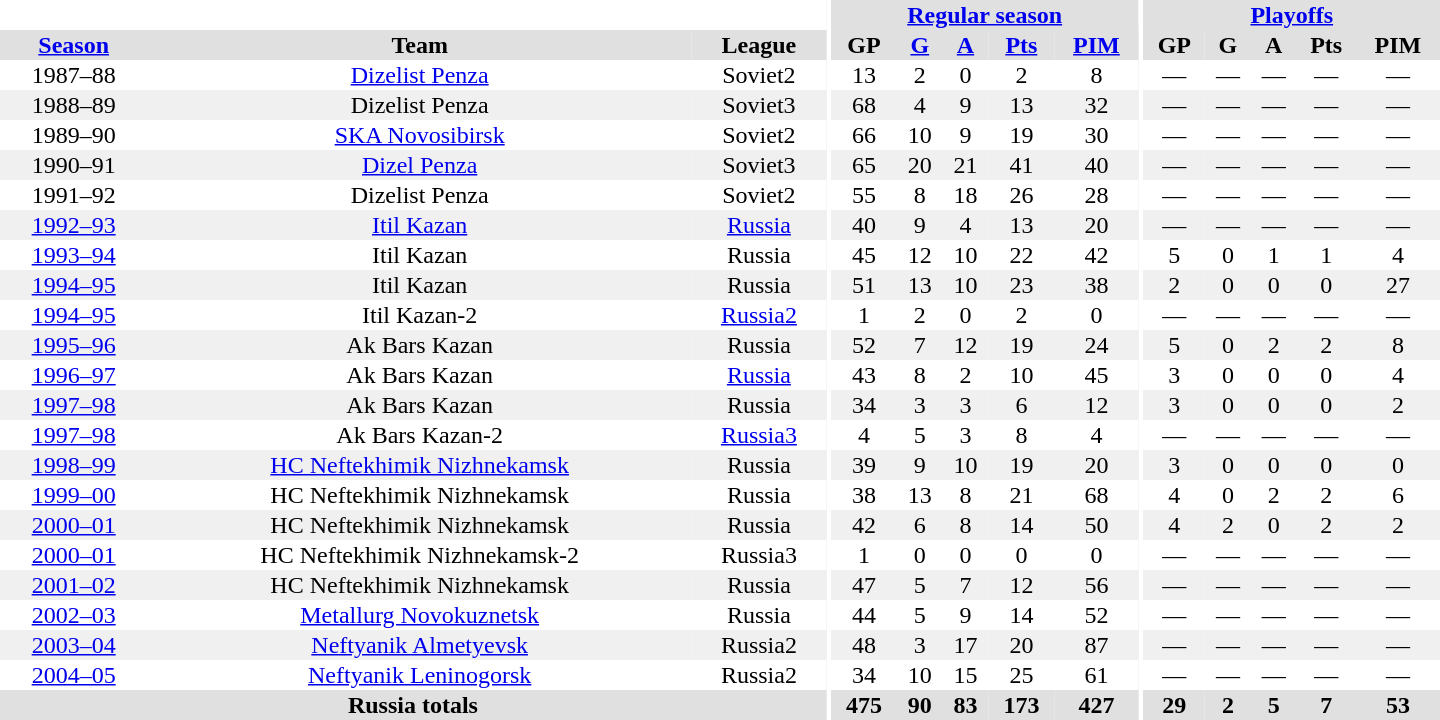<table border="0" cellpadding="1" cellspacing="0" style="text-align:center; width:60em">
<tr bgcolor="#e0e0e0">
<th colspan="3" bgcolor="#ffffff"></th>
<th rowspan="99" bgcolor="#ffffff"></th>
<th colspan="5"><a href='#'>Regular season</a></th>
<th rowspan="99" bgcolor="#ffffff"></th>
<th colspan="5"><a href='#'>Playoffs</a></th>
</tr>
<tr bgcolor="#e0e0e0">
<th><a href='#'>Season</a></th>
<th>Team</th>
<th>League</th>
<th>GP</th>
<th><a href='#'>G</a></th>
<th><a href='#'>A</a></th>
<th><a href='#'>Pts</a></th>
<th><a href='#'>PIM</a></th>
<th>GP</th>
<th>G</th>
<th>A</th>
<th>Pts</th>
<th>PIM</th>
</tr>
<tr>
<td>1987–88</td>
<td><a href='#'>Dizelist Penza</a></td>
<td>Soviet2</td>
<td>13</td>
<td>2</td>
<td>0</td>
<td>2</td>
<td>8</td>
<td>—</td>
<td>—</td>
<td>—</td>
<td>—</td>
<td>—</td>
</tr>
<tr bgcolor="#f0f0f0">
<td>1988–89</td>
<td>Dizelist Penza</td>
<td>Soviet3</td>
<td>68</td>
<td>4</td>
<td>9</td>
<td>13</td>
<td>32</td>
<td>—</td>
<td>—</td>
<td>—</td>
<td>—</td>
<td>—</td>
</tr>
<tr>
<td>1989–90</td>
<td><a href='#'>SKA Novosibirsk</a></td>
<td>Soviet2</td>
<td>66</td>
<td>10</td>
<td>9</td>
<td>19</td>
<td>30</td>
<td>—</td>
<td>—</td>
<td>—</td>
<td>—</td>
<td>—</td>
</tr>
<tr bgcolor="#f0f0f0">
<td>1990–91</td>
<td><a href='#'>Dizel Penza</a></td>
<td>Soviet3</td>
<td>65</td>
<td>20</td>
<td>21</td>
<td>41</td>
<td>40</td>
<td>—</td>
<td>—</td>
<td>—</td>
<td>—</td>
<td>—</td>
</tr>
<tr>
<td>1991–92</td>
<td>Dizelist Penza</td>
<td>Soviet2</td>
<td>55</td>
<td>8</td>
<td>18</td>
<td>26</td>
<td>28</td>
<td>—</td>
<td>—</td>
<td>—</td>
<td>—</td>
<td>—</td>
</tr>
<tr bgcolor="#f0f0f0">
<td><a href='#'>1992–93</a></td>
<td><a href='#'>Itil Kazan</a></td>
<td><a href='#'>Russia</a></td>
<td>40</td>
<td>9</td>
<td>4</td>
<td>13</td>
<td>20</td>
<td>—</td>
<td>—</td>
<td>—</td>
<td>—</td>
<td>—</td>
</tr>
<tr>
<td><a href='#'>1993–94</a></td>
<td>Itil Kazan</td>
<td>Russia</td>
<td>45</td>
<td>12</td>
<td>10</td>
<td>22</td>
<td>42</td>
<td>5</td>
<td>0</td>
<td>1</td>
<td>1</td>
<td>4</td>
</tr>
<tr bgcolor="#f0f0f0">
<td><a href='#'>1994–95</a></td>
<td>Itil Kazan</td>
<td>Russia</td>
<td>51</td>
<td>13</td>
<td>10</td>
<td>23</td>
<td>38</td>
<td>2</td>
<td>0</td>
<td>0</td>
<td>0</td>
<td>27</td>
</tr>
<tr>
<td><a href='#'>1994–95</a></td>
<td>Itil Kazan-2</td>
<td><a href='#'>Russia2</a></td>
<td>1</td>
<td>2</td>
<td>0</td>
<td>2</td>
<td>0</td>
<td>—</td>
<td>—</td>
<td>—</td>
<td>—</td>
<td>—</td>
</tr>
<tr bgcolor="#f0f0f0">
<td><a href='#'>1995–96</a></td>
<td>Ak Bars Kazan</td>
<td>Russia</td>
<td>52</td>
<td>7</td>
<td>12</td>
<td>19</td>
<td>24</td>
<td>5</td>
<td>0</td>
<td>2</td>
<td>2</td>
<td>8</td>
</tr>
<tr>
<td><a href='#'>1996–97</a></td>
<td>Ak Bars Kazan</td>
<td><a href='#'>Russia</a></td>
<td>43</td>
<td>8</td>
<td>2</td>
<td>10</td>
<td>45</td>
<td>3</td>
<td>0</td>
<td>0</td>
<td>0</td>
<td>4</td>
</tr>
<tr bgcolor="#f0f0f0">
<td><a href='#'>1997–98</a></td>
<td>Ak Bars Kazan</td>
<td>Russia</td>
<td>34</td>
<td>3</td>
<td>3</td>
<td>6</td>
<td>12</td>
<td>3</td>
<td>0</td>
<td>0</td>
<td>0</td>
<td>2</td>
</tr>
<tr>
<td><a href='#'>1997–98</a></td>
<td>Ak Bars Kazan-2</td>
<td><a href='#'>Russia3</a></td>
<td>4</td>
<td>5</td>
<td>3</td>
<td>8</td>
<td>4</td>
<td>—</td>
<td>—</td>
<td>—</td>
<td>—</td>
<td>—</td>
</tr>
<tr bgcolor="#f0f0f0">
<td><a href='#'>1998–99</a></td>
<td><a href='#'>HC Neftekhimik Nizhnekamsk</a></td>
<td>Russia</td>
<td>39</td>
<td>9</td>
<td>10</td>
<td>19</td>
<td>20</td>
<td>3</td>
<td>0</td>
<td>0</td>
<td>0</td>
<td>0</td>
</tr>
<tr>
<td><a href='#'>1999–00</a></td>
<td>HC Neftekhimik Nizhnekamsk</td>
<td>Russia</td>
<td>38</td>
<td>13</td>
<td>8</td>
<td>21</td>
<td>68</td>
<td>4</td>
<td>0</td>
<td>2</td>
<td>2</td>
<td>6</td>
</tr>
<tr bgcolor="#f0f0f0">
<td><a href='#'>2000–01</a></td>
<td>HC Neftekhimik Nizhnekamsk</td>
<td>Russia</td>
<td>42</td>
<td>6</td>
<td>8</td>
<td>14</td>
<td>50</td>
<td>4</td>
<td>2</td>
<td>0</td>
<td>2</td>
<td>2</td>
</tr>
<tr>
<td><a href='#'>2000–01</a></td>
<td>HC Neftekhimik Nizhnekamsk-2</td>
<td>Russia3</td>
<td>1</td>
<td>0</td>
<td>0</td>
<td>0</td>
<td>0</td>
<td>—</td>
<td>—</td>
<td>—</td>
<td>—</td>
<td>—</td>
</tr>
<tr bgcolor="#f0f0f0">
<td><a href='#'>2001–02</a></td>
<td>HC Neftekhimik Nizhnekamsk</td>
<td>Russia</td>
<td>47</td>
<td>5</td>
<td>7</td>
<td>12</td>
<td>56</td>
<td>—</td>
<td>—</td>
<td>—</td>
<td>—</td>
<td>—</td>
</tr>
<tr>
<td><a href='#'>2002–03</a></td>
<td><a href='#'>Metallurg Novokuznetsk</a></td>
<td>Russia</td>
<td>44</td>
<td>5</td>
<td>9</td>
<td>14</td>
<td>52</td>
<td>—</td>
<td>—</td>
<td>—</td>
<td>—</td>
<td>—</td>
</tr>
<tr bgcolor="#f0f0f0">
<td><a href='#'>2003–04</a></td>
<td><a href='#'>Neftyanik Almetyevsk</a></td>
<td>Russia2</td>
<td>48</td>
<td>3</td>
<td>17</td>
<td>20</td>
<td>87</td>
<td>—</td>
<td>—</td>
<td>—</td>
<td>—</td>
<td>—</td>
</tr>
<tr>
<td><a href='#'>2004–05</a></td>
<td><a href='#'>Neftyanik Leninogorsk</a></td>
<td>Russia2</td>
<td>34</td>
<td>10</td>
<td>15</td>
<td>25</td>
<td>61</td>
<td>—</td>
<td>—</td>
<td>—</td>
<td>—</td>
<td>—</td>
</tr>
<tr>
</tr>
<tr ALIGN="center" bgcolor="#e0e0e0">
<th colspan="3">Russia totals</th>
<th ALIGN="center">475</th>
<th ALIGN="center">90</th>
<th ALIGN="center">83</th>
<th ALIGN="center">173</th>
<th ALIGN="center">427</th>
<th ALIGN="center">29</th>
<th ALIGN="center">2</th>
<th ALIGN="center">5</th>
<th ALIGN="center">7</th>
<th ALIGN="center">53</th>
</tr>
</table>
